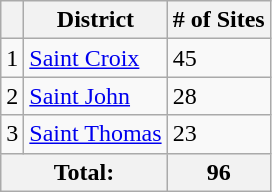<table class="wikitable sortable">
<tr>
<th></th>
<th><strong>District</strong></th>
<th><strong># of Sites</strong></th>
</tr>
<tr ->
<td>1</td>
<td><a href='#'>Saint Croix</a></td>
<td>45</td>
</tr>
<tr ->
<td>2</td>
<td><a href='#'>Saint John</a></td>
<td>28</td>
</tr>
<tr ->
<td>3</td>
<td><a href='#'>Saint Thomas</a></td>
<td>23</td>
</tr>
<tr class="sortbottom">
<th colspan="2">Total:</th>
<th>96</th>
</tr>
</table>
